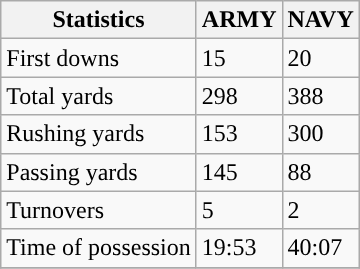<table class="wikitable" style="float: left;">
<tr>
<th>Statistics</th>
<th>ARMY</th>
<th>NAVY</th>
</tr>
<tr>
<td>First downs</td>
<td>15</td>
<td>20</td>
</tr>
<tr>
<td>Total yards</td>
<td>298</td>
<td>388</td>
</tr>
<tr>
<td>Rushing yards</td>
<td>153</td>
<td>300</td>
</tr>
<tr>
<td>Passing yards</td>
<td>145</td>
<td>88</td>
</tr>
<tr>
<td>Turnovers</td>
<td>5</td>
<td>2</td>
</tr>
<tr>
<td>Time of possession</td>
<td>19:53</td>
<td>40:07</td>
</tr>
<tr>
</tr>
</table>
